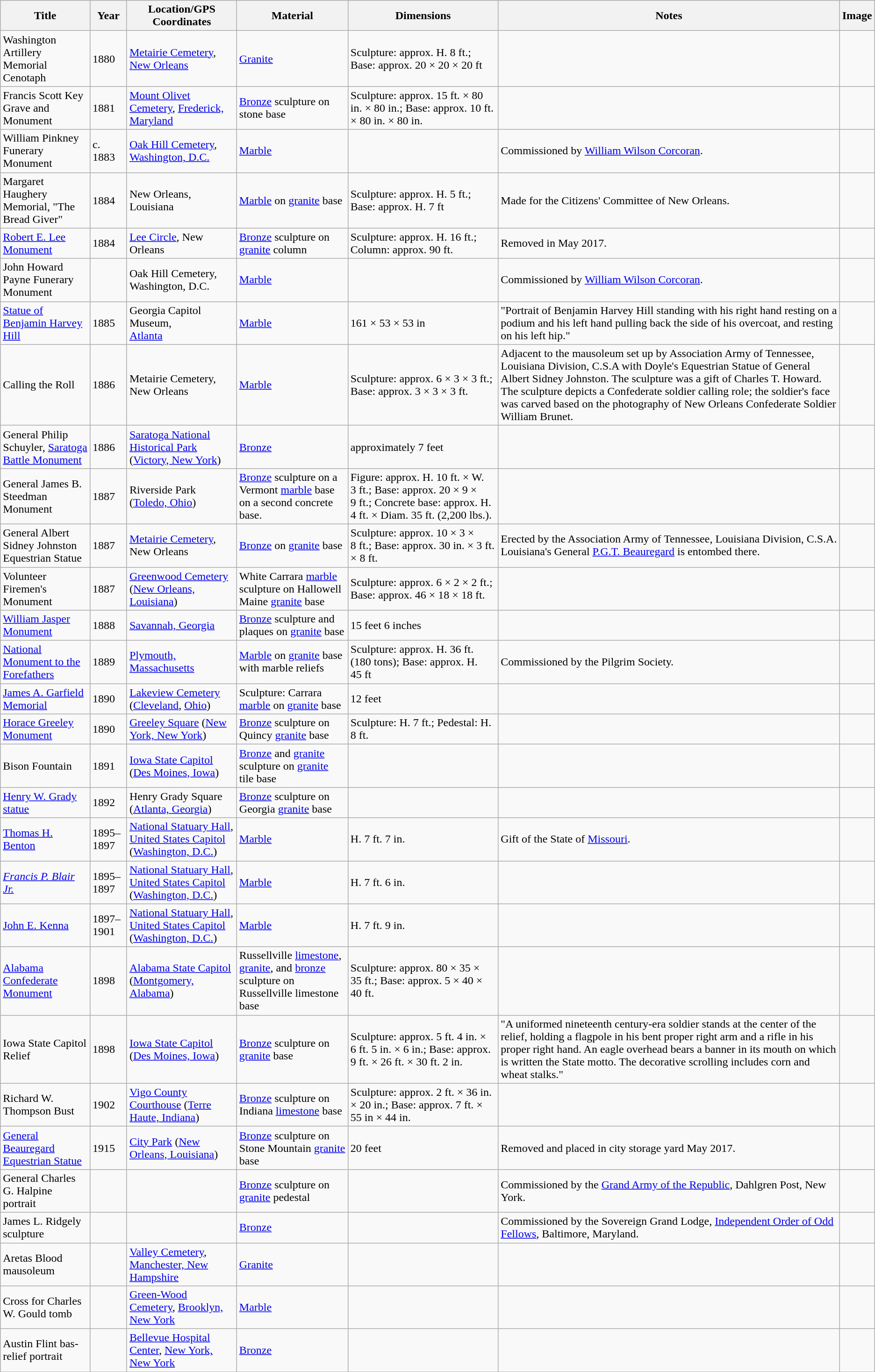<table class="wikitable sortable">
<tr>
<th>Title</th>
<th>Year</th>
<th>Location/GPS Coordinates</th>
<th>Material</th>
<th>Dimensions</th>
<th>Notes</th>
<th>Image</th>
</tr>
<tr>
<td>Washington Artillery Memorial Cenotaph</td>
<td>1880</td>
<td><a href='#'>Metairie Cemetery</a>,<br><a href='#'>New Orleans</a></td>
<td><a href='#'>Granite</a></td>
<td>Sculpture: approx. H. 8 ft.; Base: approx. 20 × 20 × 20 ft</td>
<td></td>
<td></td>
</tr>
<tr>
<td>Francis Scott Key Grave and Monument</td>
<td>1881</td>
<td><a href='#'>Mount Olivet Cemetery</a>, <a href='#'>Frederick, Maryland</a></td>
<td><a href='#'>Bronze</a> sculpture on stone base</td>
<td>Sculpture: approx. 15 ft. × 80 in. × 80 in.; Base: approx. 10 ft. × 80 in. × 80 in.</td>
<td></td>
<td></td>
</tr>
<tr>
<td>William Pinkney Funerary Monument</td>
<td>c. 1883</td>
<td><a href='#'>Oak Hill Cemetery</a>, <a href='#'>Washington, D.C.</a></td>
<td><a href='#'>Marble</a></td>
<td></td>
<td>Commissioned by <a href='#'>William Wilson Corcoran</a>.</td>
<td></td>
</tr>
<tr>
<td>Margaret Haughery Memorial, "The Bread Giver"</td>
<td>1884</td>
<td>New Orleans, Louisiana</td>
<td><a href='#'>Marble</a> on <a href='#'>granite</a> base</td>
<td>Sculpture: approx. H. 5 ft.; Base: approx. H. 7 ft</td>
<td>Made for the Citizens' Committee of New Orleans.</td>
<td></td>
</tr>
<tr>
<td><a href='#'>Robert E. Lee Monument</a></td>
<td>1884</td>
<td><a href='#'>Lee Circle</a>, New Orleans</td>
<td><a href='#'>Bronze</a> sculpture on <a href='#'>granite</a> column</td>
<td>Sculpture: approx. H. 16 ft.; Column: approx. 90 ft.</td>
<td>Removed in May 2017.</td>
<td></td>
</tr>
<tr>
<td>John Howard Payne Funerary Monument</td>
<td></td>
<td>Oak Hill Cemetery, Washington, D.C.</td>
<td><a href='#'>Marble</a></td>
<td></td>
<td>Commissioned by <a href='#'>William Wilson Corcoran</a>.</td>
<td></td>
</tr>
<tr>
<td><a href='#'>Statue of Benjamin Harvey Hill</a></td>
<td>1885</td>
<td>Georgia Capitol Museum,<br> <a href='#'>Atlanta</a></td>
<td><a href='#'>Marble</a></td>
<td>161 × 53 × 53 in</td>
<td>"Portrait of Benjamin Harvey Hill standing with his right hand resting on a podium and his left hand pulling back the side of his overcoat, and resting on his left hip."</td>
<td></td>
</tr>
<tr>
<td>Calling the Roll</td>
<td>1886</td>
<td>Metairie Cemetery,<br>New Orleans</td>
<td><a href='#'>Marble</a></td>
<td>Sculpture: approx. 6 × 3 × 3 ft.; Base: approx. 3 × 3 × 3 ft.</td>
<td>Adjacent to the mausoleum set up by Association Army of Tennessee, Louisiana Division, C.S.A with Doyle's Equestrian Statue of General Albert Sidney Johnston.  The sculpture was a gift of Charles T. Howard.  The sculpture depicts a Confederate soldier calling role; the soldier's face was carved based on the photography of New Orleans Confederate Soldier William Brunet.</td>
<td></td>
</tr>
<tr>
<td>General Philip Schuyler, <a href='#'>Saratoga Battle Monument</a></td>
<td>1886</td>
<td><a href='#'>Saratoga National Historical Park</a> (<a href='#'>Victory, New York</a>)</td>
<td><a href='#'>Bronze</a></td>
<td>approximately 7 feet</td>
<td></td>
<td></td>
</tr>
<tr>
<td>General James B. Steedman Monument</td>
<td>1887</td>
<td>Riverside Park (<a href='#'>Toledo, Ohio</a>)</td>
<td><a href='#'>Bronze</a> sculpture on a Vermont <a href='#'>marble</a> base on a second concrete base.</td>
<td>Figure: approx. H. 10 ft. × W. 3 ft.; Base: approx. 20 × 9 × 9 ft.; Concrete base: approx. H. 4 ft. × Diam. 35 ft. (2,200 lbs.).</td>
<td></td>
<td></td>
</tr>
<tr>
<td>General Albert Sidney Johnston Equestrian Statue</td>
<td>1887</td>
<td><a href='#'>Metairie Cemetery</a>,<br>New Orleans</td>
<td><a href='#'>Bronze</a> on <a href='#'>granite</a> base</td>
<td>Sculpture: approx. 10 × 3 × 8 ft.; Base: approx. 30 in. × 3 ft. × 8 ft.</td>
<td>Erected by the Association Army of Tennessee, Louisiana Division, C.S.A. Louisiana's General <a href='#'>P.G.T. Beauregard</a> is entombed there.</td>
<td></td>
</tr>
<tr>
<td>Volunteer Firemen's Monument</td>
<td>1887</td>
<td><a href='#'>Greenwood Cemetery</a> (<a href='#'>New Orleans, Louisiana</a>)</td>
<td>White Carrara <a href='#'>marble</a> sculpture on Hallowell Maine <a href='#'>granite</a> base</td>
<td>Sculpture: approx. 6 × 2 × 2 ft.; Base: approx. 46 × 18 × 18 ft.</td>
<td></td>
<td></td>
</tr>
<tr>
<td><a href='#'>William Jasper Monument</a></td>
<td>1888</td>
<td><a href='#'>Savannah, Georgia</a></td>
<td><a href='#'>Bronze</a> sculpture and plaques on <a href='#'>granite</a> base</td>
<td>15 feet 6 inches</td>
<td></td>
<td></td>
</tr>
<tr>
<td><a href='#'>National Monument to the Forefathers</a></td>
<td>1889</td>
<td><a href='#'>Plymouth, Massachusetts</a></td>
<td><a href='#'>Marble</a> on <a href='#'>granite</a> base with marble reliefs</td>
<td>Sculpture: approx. H. 36 ft. (180 tons); Base: approx. H. 45 ft</td>
<td>Commissioned by the Pilgrim Society.</td>
<td></td>
</tr>
<tr>
<td><a href='#'>James A. Garfield Memorial</a></td>
<td>1890</td>
<td><a href='#'>Lakeview Cemetery</a> (<a href='#'>Cleveland</a>, <a href='#'>Ohio</a>)</td>
<td>Sculpture: Carrara <a href='#'>marble</a> on <a href='#'>granite</a> base</td>
<td>12 feet</td>
<td></td>
<td></td>
</tr>
<tr>
<td><a href='#'>Horace Greeley Monument</a></td>
<td>1890</td>
<td><a href='#'>Greeley Square</a> (<a href='#'>New York, New York</a>)</td>
<td><a href='#'>Bronze</a> sculpture on Quincy <a href='#'>granite</a> base</td>
<td>Sculpture: H. 7 ft.; Pedestal: H. 8 ft.</td>
<td></td>
<td></td>
</tr>
<tr>
<td>Bison Fountain</td>
<td>1891</td>
<td><a href='#'>Iowa State Capitol</a> (<a href='#'>Des Moines, Iowa</a>)</td>
<td><a href='#'>Bronze</a> and <a href='#'>granite</a> sculpture on <a href='#'>granite</a> tile base</td>
<td></td>
<td></td>
<td></td>
</tr>
<tr>
<td><a href='#'>Henry W. Grady statue</a></td>
<td>1892</td>
<td>Henry Grady Square (<a href='#'>Atlanta, Georgia</a>)</td>
<td><a href='#'>Bronze</a> sculpture on Georgia <a href='#'>granite</a> base</td>
<td></td>
<td></td>
<td></td>
</tr>
<tr>
<td><a href='#'>Thomas H. Benton</a></td>
<td>1895–1897</td>
<td><a href='#'>National Statuary Hall</a>, <a href='#'>United States Capitol</a> (<a href='#'>Washington, D.C.</a>)</td>
<td><a href='#'>Marble</a></td>
<td>H. 7 ft. 7 in.</td>
<td>Gift of the State of <a href='#'>Missouri</a>.</td>
<td></td>
</tr>
<tr>
<td><em><a href='#'>Francis P. Blair Jr.</a></em></td>
<td>1895–1897</td>
<td><a href='#'>National Statuary Hall</a>, <a href='#'>United States Capitol</a> (<a href='#'>Washington, D.C.</a>)</td>
<td><a href='#'>Marble</a></td>
<td>H. 7 ft. 6 in.</td>
<td></td>
<td></td>
</tr>
<tr>
<td><a href='#'>John E. Kenna</a></td>
<td>1897–1901</td>
<td><a href='#'>National Statuary Hall</a>, <a href='#'>United States Capitol</a> (<a href='#'>Washington, D.C.</a>)</td>
<td><a href='#'>Marble</a></td>
<td>H. 7 ft. 9 in.</td>
<td></td>
<td></td>
</tr>
<tr>
<td><a href='#'>Alabama Confederate Monument</a></td>
<td>1898</td>
<td><a href='#'>Alabama State Capitol</a> (<a href='#'>Montgomery, Alabama</a>)</td>
<td>Russellville <a href='#'>limestone</a>, <a href='#'>granite</a>, and <a href='#'>bronze</a> sculpture on Russellville limestone base</td>
<td>Sculpture: approx. 80 × 35 × 35 ft.; Base: approx. 5 × 40 × 40 ft.</td>
<td></td>
<td></td>
</tr>
<tr>
<td>Iowa State Capitol Relief</td>
<td>1898</td>
<td><a href='#'>Iowa State Capitol</a> (<a href='#'>Des Moines, Iowa</a>)</td>
<td><a href='#'>Bronze</a> sculpture on <a href='#'>granite</a> base</td>
<td>Sculpture: approx. 5 ft. 4 in. × 6 ft. 5 in. × 6 in.; Base: approx. 9 ft. × 26 ft. × 30 ft. 2 in.</td>
<td>"A uniformed nineteenth century-era soldier stands at the center of the relief, holding a flagpole in his bent proper right arm and a rifle in his proper right hand. An eagle overhead bears a banner in its mouth on which is written the State motto. The decorative scrolling includes corn and wheat stalks."</td>
<td></td>
</tr>
<tr>
<td>Richard W. Thompson Bust</td>
<td>1902</td>
<td><a href='#'>Vigo County Courthouse</a> (<a href='#'>Terre Haute, Indiana</a>)</td>
<td><a href='#'>Bronze</a> sculpture on Indiana <a href='#'>limestone</a> base</td>
<td>Sculpture: approx. 2 ft. × 36 in. × 20 in.; Base: approx. 7 ft. × 55 in × 44 in.</td>
<td></td>
<td></td>
</tr>
<tr>
<td><a href='#'>General Beauregard Equestrian Statue</a></td>
<td>1915</td>
<td><a href='#'>City Park</a> (<a href='#'>New Orleans, Louisiana</a>)</td>
<td><a href='#'>Bronze</a> sculpture on Stone Mountain <a href='#'>granite</a> base</td>
<td>20 feet</td>
<td>Removed and placed in city storage yard May 2017.</td>
<td></td>
</tr>
<tr>
<td>General Charles G. Halpine portrait</td>
<td></td>
<td></td>
<td><a href='#'>Bronze</a> sculpture on <a href='#'>granite</a> pedestal</td>
<td></td>
<td>Commissioned by the <a href='#'>Grand Army of the Republic</a>, Dahlgren Post, New York.</td>
<td></td>
</tr>
<tr>
<td>James L. Ridgely sculpture</td>
<td></td>
<td></td>
<td><a href='#'>Bronze</a></td>
<td></td>
<td>Commissioned by the Sovereign Grand Lodge, <a href='#'>Independent Order of Odd Fellows</a>, Baltimore, Maryland.</td>
<td></td>
</tr>
<tr>
<td>Aretas Blood mausoleum</td>
<td></td>
<td><a href='#'>Valley Cemetery</a>, <a href='#'>Manchester, New Hampshire</a></td>
<td><a href='#'>Granite</a></td>
<td></td>
<td></td>
<td></td>
</tr>
<tr>
<td>Cross for Charles W. Gould tomb</td>
<td></td>
<td><a href='#'>Green-Wood Cemetery</a>, <a href='#'>Brooklyn, New York</a></td>
<td><a href='#'>Marble</a></td>
<td></td>
<td></td>
<td></td>
</tr>
<tr>
<td>Austin Flint bas-relief portrait</td>
<td></td>
<td><a href='#'>Bellevue Hospital Center</a>, <a href='#'>New York, New York</a></td>
<td><a href='#'>Bronze</a></td>
<td></td>
<td></td>
<td></td>
</tr>
<tr>
</tr>
</table>
